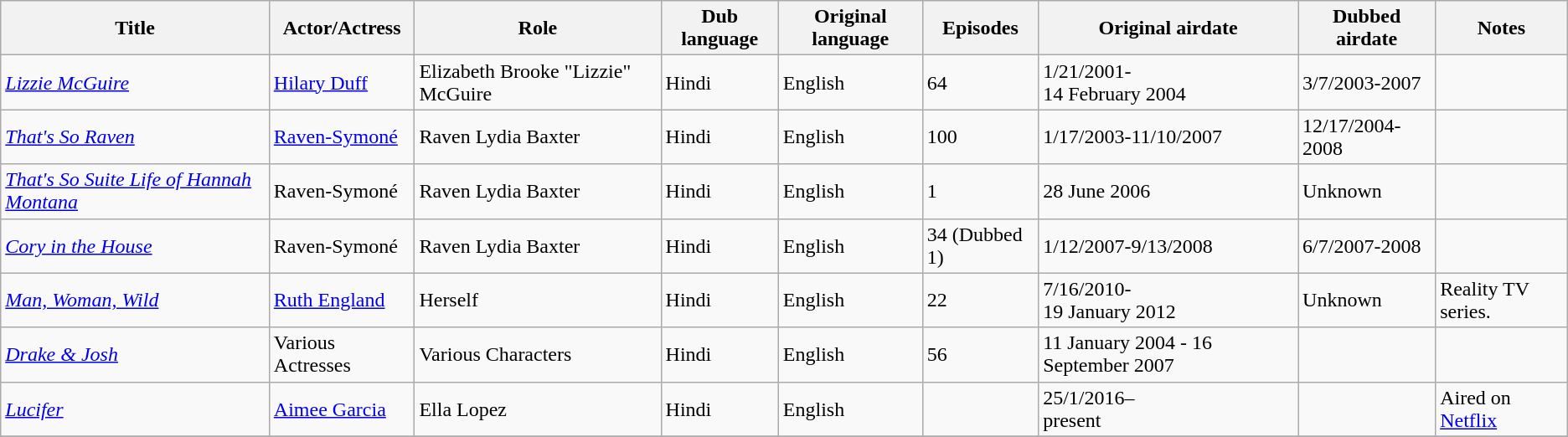<table class="wikitable">
<tr>
<th>Title</th>
<th>Actor/Actress</th>
<th>Role</th>
<th>Dub language</th>
<th>Original language</th>
<th>Episodes</th>
<th>Original airdate</th>
<th>Dubbed airdate</th>
<th>Notes</th>
</tr>
<tr>
<td><em><a href='#'>Lizzie McGuire</a></em></td>
<td><a href='#'>Hilary Duff</a></td>
<td>Elizabeth Brooke "Lizzie" McGuire</td>
<td>Hindi</td>
<td>English</td>
<td>64</td>
<td>1/21/2001-<br>14 February 2004</td>
<td>3/7/2003-2007</td>
<td></td>
</tr>
<tr>
<td><em><a href='#'>That's So Raven</a></em></td>
<td><a href='#'>Raven-Symoné</a></td>
<td>Raven Lydia Baxter</td>
<td>Hindi</td>
<td>English</td>
<td>100</td>
<td>1/17/2003-11/10/2007</td>
<td>12/17/2004-2008</td>
<td></td>
</tr>
<tr>
<td><em><a href='#'>That's So Suite Life of Hannah Montana</a></em></td>
<td>Raven-Symoné</td>
<td>Raven Lydia Baxter</td>
<td>Hindi</td>
<td>English</td>
<td>1</td>
<td>28 June 2006</td>
<td>Unknown</td>
<td></td>
</tr>
<tr>
<td><em><a href='#'>Cory in the House</a></em></td>
<td>Raven-Symoné</td>
<td>Raven Lydia Baxter</td>
<td>Hindi</td>
<td>English</td>
<td>34 (Dubbed 1)</td>
<td>1/12/2007-9/13/2008</td>
<td>6/7/2007-2008</td>
<td></td>
</tr>
<tr>
<td><em><a href='#'>Man, Woman, Wild</a></em></td>
<td><a href='#'>Ruth England</a></td>
<td>Herself</td>
<td>Hindi</td>
<td>English</td>
<td>22</td>
<td>7/16/2010-<br>19 January 2012</td>
<td>Unknown</td>
<td>Reality TV series.</td>
</tr>
<tr>
<td><em><a href='#'>Drake & Josh</a></em></td>
<td>Various Actresses</td>
<td>Various Characters</td>
<td>Hindi</td>
<td>English</td>
<td>56</td>
<td>11 January 2004 - 16 September 2007</td>
<td></td>
<td></td>
</tr>
<tr>
<td><em><a href='#'>Lucifer</a></em></td>
<td><a href='#'>Aimee Garcia</a></td>
<td>Ella Lopez</td>
<td>Hindi</td>
<td>English</td>
<td></td>
<td>25/1/2016–<br>present</td>
<td></td>
<td>Aired on <a href='#'>Netflix</a></td>
</tr>
<tr>
</tr>
</table>
